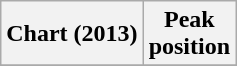<table class="wikitable plainrowheaders" style="text-align:center">
<tr>
<th scope="col">Chart (2013)</th>
<th scope="col">Peak<br>position</th>
</tr>
<tr>
</tr>
</table>
